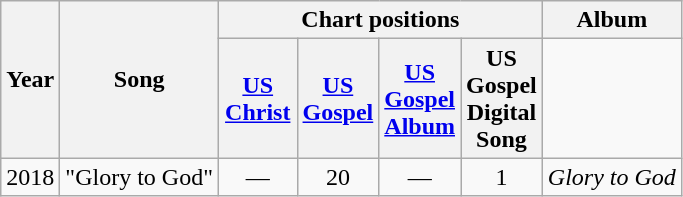<table class="wikitable">
<tr>
<th rowspan=2>Year</th>
<th rowspan=2>Song</th>
<th colspan=4>Chart positions</th>
<th rowspan=1>Album</th>
</tr>
<tr>
<th width="45"><a href='#'>US<br>Christ</a><br></th>
<th width="45"><a href='#'>US<br>Gospel</a><br></th>
<th width="45"><a href='#'>US<br>Gospel Album</a><br></th>
<th width="45">US<br>Gospel Digital Song<br></th>
</tr>
<tr>
<td align="left" rowspan=15>2018</td>
<td align="left">"Glory to God" </td>
<td align="center">—</td>
<td align="center">20</td>
<td align="center">—</td>
<td align="center">1</td>
<td align="left"><em>Glory to God</em></td>
</tr>
</table>
